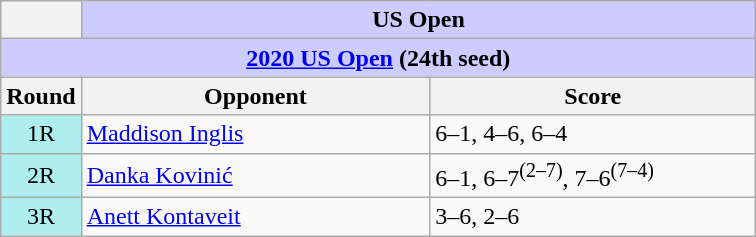<table class="wikitable">
<tr>
<th></th>
<th colspan=2 style="background:#ccf;">US Open</th>
</tr>
<tr>
<th colspan=3 style="background:#ccf;"><a href='#'>2020 US Open</a> (24th seed)</th>
</tr>
<tr>
<th>Round</th>
<th width=225>Opponent</th>
<th width=210>Score</th>
</tr>
<tr>
<td style="text-align:center; background:#afeeee;">1R</td>
<td> <a href='#'>Maddison Inglis</a></td>
<td>6–1, 4–6, 6–4</td>
</tr>
<tr>
<td style="text-align:center; background:#afeeee;">2R</td>
<td> <a href='#'>Danka Kovinić</a></td>
<td>6–1, 6–7<sup>(2–7)</sup>, 7–6<sup>(7–4)</sup></td>
</tr>
<tr>
<td style="text-align:center; background:#afeeee;">3R</td>
<td> <a href='#'>Anett Kontaveit</a></td>
<td>3–6, 2–6</td>
</tr>
</table>
